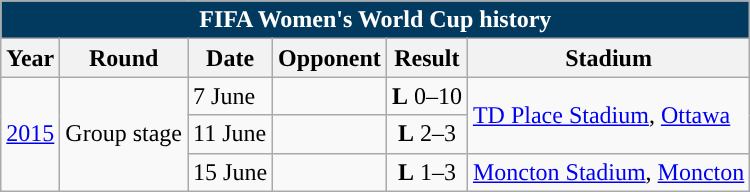<table class="wikitable" style="text-align: center;font-size:100%;">
<tr>
<th colspan=6 style="background: #013A5E; color: #FFFFFF;">FIFA Women's World Cup history</th>
</tr>
<tr>
<th>Year</th>
<th>Round</th>
<th>Date</th>
<th>Opponent</th>
<th>Result</th>
<th>Stadium</th>
</tr>
<tr>
<td rowspan=3> <a href='#'>2015</a></td>
<td rowspan=3>Group stage</td>
<td align="left">7 June</td>
<td align="left"></td>
<td><strong>L</strong> 0–10</td>
<td rowspan=2 align="left"><a href='#'>TD Place Stadium</a>, <a href='#'>Ottawa</a></td>
</tr>
<tr>
<td align="left">11 June</td>
<td align="left"></td>
<td><strong>L</strong> 2–3</td>
</tr>
<tr>
<td align="left">15 June</td>
<td align="left"></td>
<td><strong>L</strong> 1–3</td>
<td align="left"><a href='#'>Moncton Stadium</a>, <a href='#'>Moncton</a></td>
</tr>
</table>
